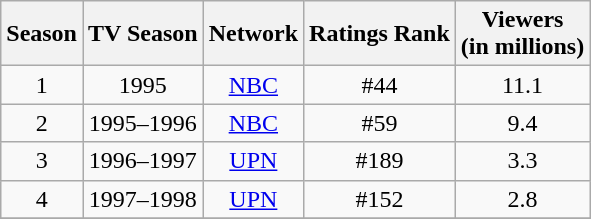<table class="wikitable" style="text-align:center">
<tr>
<th>Season</th>
<th><strong>TV Season</strong></th>
<th><strong>Network</strong></th>
<th><strong>Ratings Rank</strong></th>
<th><strong>Viewers<br> (in millions)</strong></th>
</tr>
<tr>
<td>1</td>
<td>1995</td>
<td><a href='#'>NBC</a></td>
<td>#44</td>
<td>11.1</td>
</tr>
<tr>
<td>2</td>
<td>1995–1996</td>
<td><a href='#'>NBC</a></td>
<td>#59</td>
<td>9.4</td>
</tr>
<tr>
<td>3</td>
<td>1996–1997</td>
<td><a href='#'>UPN</a></td>
<td>#189</td>
<td>3.3</td>
</tr>
<tr>
<td>4</td>
<td>1997–1998</td>
<td><a href='#'>UPN</a></td>
<td>#152</td>
<td>2.8</td>
</tr>
<tr>
</tr>
</table>
